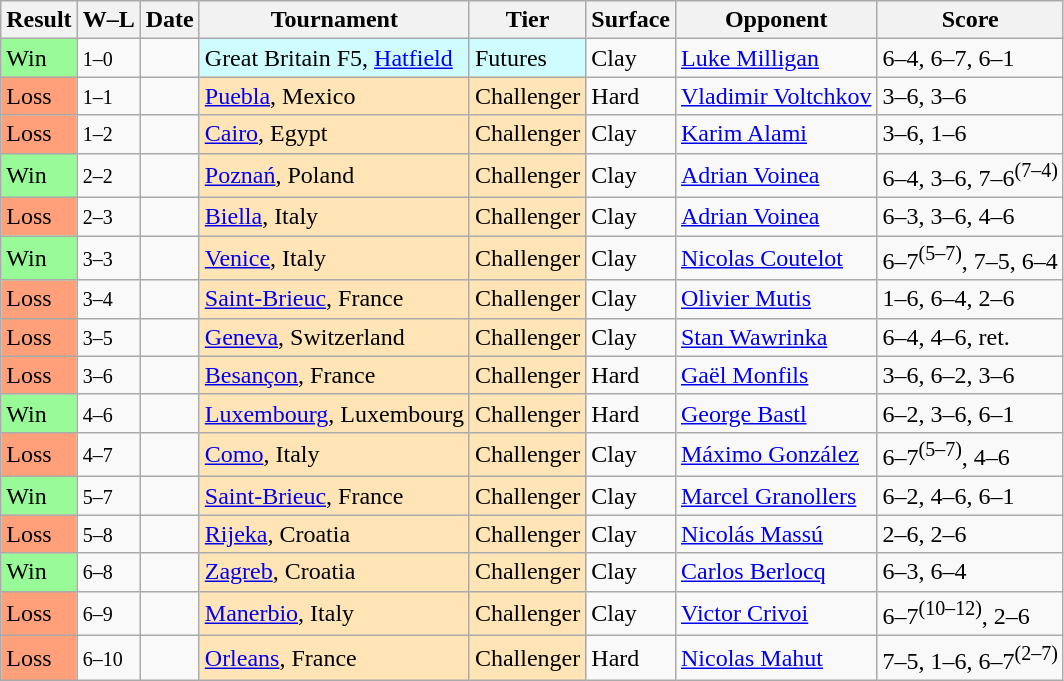<table class="sortable wikitable">
<tr>
<th>Result</th>
<th class="unsortable">W–L</th>
<th>Date</th>
<th>Tournament</th>
<th>Tier</th>
<th>Surface</th>
<th>Opponent</th>
<th class="unsortable">Score</th>
</tr>
<tr>
<td bgcolor=98FB98>Win</td>
<td><small>1–0</small></td>
<td></td>
<td style="background:#cffcff;">Great Britain F5, <a href='#'>Hatfield</a></td>
<td style="background:#cffcff;">Futures</td>
<td>Clay</td>
<td> <a href='#'>Luke Milligan</a></td>
<td>6–4, 6–7, 6–1</td>
</tr>
<tr>
<td bgcolor=FFA07A>Loss</td>
<td><small>1–1</small></td>
<td></td>
<td style="background:moccasin;"><a href='#'>Puebla</a>, Mexico</td>
<td style="background:moccasin;">Challenger</td>
<td>Hard</td>
<td> <a href='#'>Vladimir Voltchkov</a></td>
<td>3–6, 3–6</td>
</tr>
<tr>
<td bgcolor=FFA07A>Loss</td>
<td><small>1–2</small></td>
<td></td>
<td style="background:moccasin;"><a href='#'>Cairo</a>, Egypt</td>
<td style="background:moccasin;">Challenger</td>
<td>Clay</td>
<td> <a href='#'>Karim Alami</a></td>
<td>3–6, 1–6</td>
</tr>
<tr>
<td bgcolor=98FB98>Win</td>
<td><small>2–2</small></td>
<td></td>
<td style="background:moccasin;"><a href='#'>Poznań</a>, Poland</td>
<td style="background:moccasin;">Challenger</td>
<td>Clay</td>
<td> <a href='#'>Adrian Voinea</a></td>
<td>6–4, 3–6, 7–6<sup>(7–4)</sup></td>
</tr>
<tr>
<td bgcolor=FFA07A>Loss</td>
<td><small>2–3</small></td>
<td></td>
<td style="background:moccasin;"><a href='#'>Biella</a>, Italy</td>
<td style="background:moccasin;">Challenger</td>
<td>Clay</td>
<td> <a href='#'>Adrian Voinea</a></td>
<td>6–3, 3–6, 4–6</td>
</tr>
<tr>
<td bgcolor=98FB98>Win</td>
<td><small>3–3</small></td>
<td></td>
<td style="background:moccasin;"><a href='#'>Venice</a>, Italy</td>
<td style="background:moccasin;">Challenger</td>
<td>Clay</td>
<td> <a href='#'>Nicolas Coutelot</a></td>
<td>6–7<sup>(5–7)</sup>, 7–5, 6–4</td>
</tr>
<tr>
<td bgcolor=FFA07A>Loss</td>
<td><small>3–4</small></td>
<td></td>
<td style="background:moccasin;"><a href='#'>Saint-Brieuc</a>, France</td>
<td style="background:moccasin;">Challenger</td>
<td>Clay</td>
<td> <a href='#'>Olivier Mutis</a></td>
<td>1–6, 6–4, 2–6</td>
</tr>
<tr>
<td bgcolor=FFA07A>Loss</td>
<td><small>3–5</small></td>
<td></td>
<td style="background:moccasin;"><a href='#'>Geneva</a>, Switzerland</td>
<td style="background:moccasin;">Challenger</td>
<td>Clay</td>
<td> <a href='#'>Stan Wawrinka</a></td>
<td>6–4, 4–6, ret.</td>
</tr>
<tr>
<td bgcolor=FFA07A>Loss</td>
<td><small>3–6</small></td>
<td></td>
<td style="background:moccasin;"><a href='#'>Besançon</a>, France</td>
<td style="background:moccasin;">Challenger</td>
<td>Hard</td>
<td> <a href='#'>Gaël Monfils</a></td>
<td>3–6, 6–2, 3–6</td>
</tr>
<tr>
<td bgcolor=98FB98>Win</td>
<td><small>4–6</small></td>
<td></td>
<td style="background:moccasin;"><a href='#'>Luxembourg</a>, Luxembourg</td>
<td style="background:moccasin;">Challenger</td>
<td>Hard</td>
<td> <a href='#'>George Bastl</a></td>
<td>6–2, 3–6, 6–1</td>
</tr>
<tr>
<td bgcolor=FFA07A>Loss</td>
<td><small>4–7</small></td>
<td></td>
<td style="background:moccasin;"><a href='#'>Como</a>, Italy</td>
<td style="background:moccasin;">Challenger</td>
<td>Clay</td>
<td> <a href='#'>Máximo González</a></td>
<td>6–7<sup>(5–7)</sup>, 4–6</td>
</tr>
<tr>
<td bgcolor=98FB98>Win</td>
<td><small>5–7</small></td>
<td></td>
<td style="background:moccasin;"><a href='#'>Saint-Brieuc</a>, France</td>
<td style="background:moccasin;">Challenger</td>
<td>Clay</td>
<td> <a href='#'>Marcel Granollers</a></td>
<td>6–2, 4–6, 6–1</td>
</tr>
<tr>
<td bgcolor=FFA07A>Loss</td>
<td><small>5–8</small></td>
<td></td>
<td style="background:moccasin;"><a href='#'>Rijeka</a>, Croatia</td>
<td style="background:moccasin;">Challenger</td>
<td>Clay</td>
<td> <a href='#'>Nicolás Massú</a></td>
<td>2–6, 2–6</td>
</tr>
<tr>
<td bgcolor=98FB98>Win</td>
<td><small>6–8</small></td>
<td></td>
<td style="background:moccasin;"><a href='#'>Zagreb</a>, Croatia</td>
<td style="background:moccasin;">Challenger</td>
<td>Clay</td>
<td> <a href='#'>Carlos Berlocq</a></td>
<td>6–3, 6–4</td>
</tr>
<tr>
<td bgcolor=FFA07A>Loss</td>
<td><small>6–9</small></td>
<td></td>
<td style="background:moccasin;"><a href='#'>Manerbio</a>, Italy</td>
<td style="background:moccasin;">Challenger</td>
<td>Clay</td>
<td> <a href='#'>Victor Crivoi</a></td>
<td>6–7<sup>(10–12)</sup>, 2–6</td>
</tr>
<tr>
<td bgcolor=FFA07A>Loss</td>
<td><small>6–10</small></td>
<td></td>
<td style="background:moccasin;"><a href='#'>Orleans</a>, France</td>
<td style="background:moccasin;">Challenger</td>
<td>Hard</td>
<td> <a href='#'>Nicolas Mahut</a></td>
<td>7–5, 1–6, 6–7<sup>(2–7)</sup></td>
</tr>
</table>
